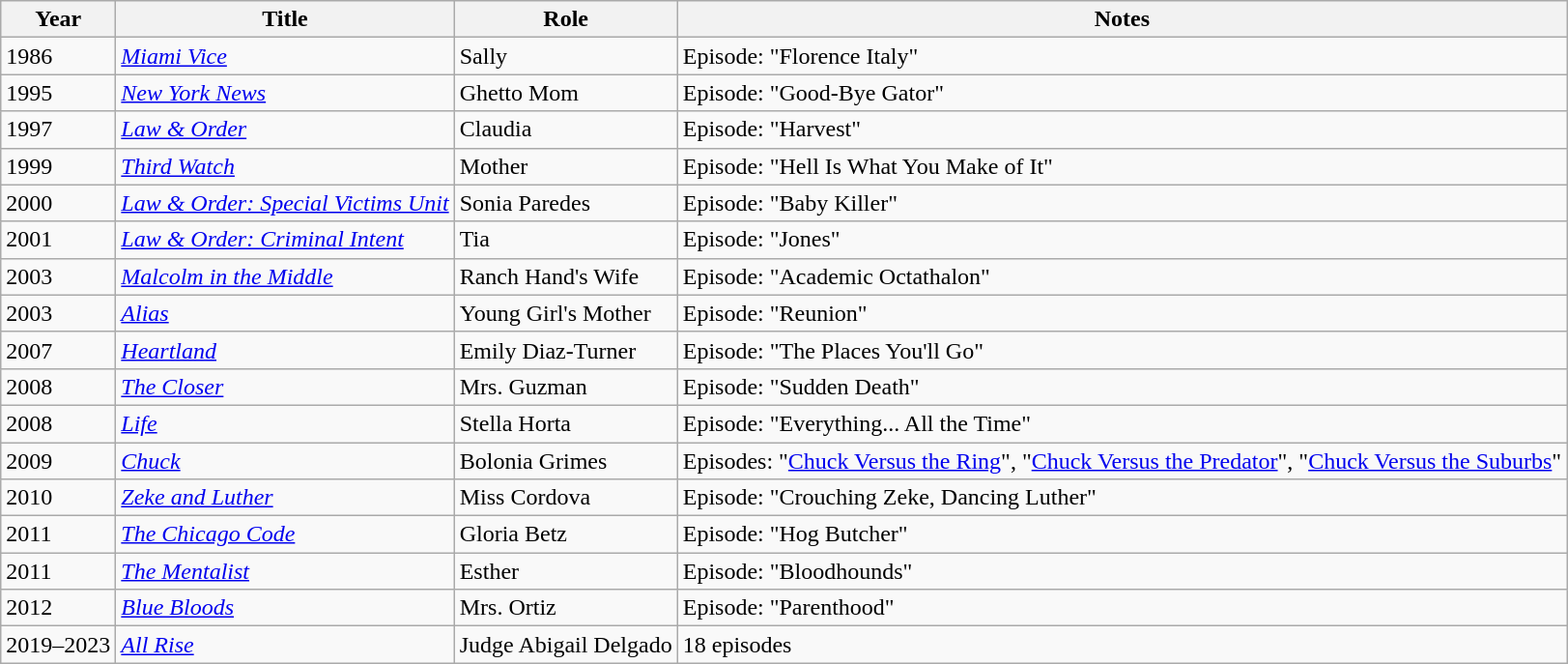<table class="wikitable sortable">
<tr>
<th>Year</th>
<th>Title</th>
<th>Role</th>
<th class="unsortable">Notes</th>
</tr>
<tr>
<td>1986</td>
<td><em><a href='#'>Miami Vice</a></em></td>
<td>Sally</td>
<td>Episode: "Florence Italy"</td>
</tr>
<tr>
<td>1995</td>
<td><em><a href='#'>New York News</a></em></td>
<td>Ghetto Mom</td>
<td>Episode: "Good-Bye Gator"</td>
</tr>
<tr>
<td>1997</td>
<td><em><a href='#'>Law & Order</a></em></td>
<td>Claudia</td>
<td>Episode: "Harvest"</td>
</tr>
<tr>
<td>1999</td>
<td><em><a href='#'>Third Watch</a></em></td>
<td>Mother</td>
<td>Episode: "Hell Is What You Make of It"</td>
</tr>
<tr>
<td>2000</td>
<td><em><a href='#'>Law & Order: Special Victims Unit</a></em></td>
<td>Sonia Paredes</td>
<td>Episode: "Baby Killer"</td>
</tr>
<tr>
<td>2001</td>
<td><em><a href='#'>Law & Order: Criminal Intent</a></em></td>
<td>Tia</td>
<td>Episode: "Jones"</td>
</tr>
<tr>
<td>2003</td>
<td><em><a href='#'>Malcolm in the Middle</a></em></td>
<td>Ranch Hand's Wife</td>
<td>Episode: "Academic Octathalon"</td>
</tr>
<tr>
<td>2003</td>
<td><em><a href='#'>Alias</a></em></td>
<td>Young Girl's Mother</td>
<td>Episode: "Reunion"</td>
</tr>
<tr>
<td>2007</td>
<td><em><a href='#'>Heartland</a></em></td>
<td>Emily Diaz-Turner</td>
<td>Episode: "The Places You'll Go"</td>
</tr>
<tr>
<td>2008</td>
<td><em><a href='#'>The Closer</a></em></td>
<td>Mrs. Guzman</td>
<td>Episode: "Sudden Death"</td>
</tr>
<tr>
<td>2008</td>
<td><em><a href='#'>Life</a></em></td>
<td>Stella Horta</td>
<td>Episode: "Everything... All the Time"</td>
</tr>
<tr>
<td>2009</td>
<td><em><a href='#'>Chuck</a></em></td>
<td>Bolonia Grimes</td>
<td>Episodes: "<a href='#'>Chuck Versus the Ring</a>", "<a href='#'>Chuck Versus the Predator</a>", "<a href='#'>Chuck Versus the Suburbs</a>"</td>
</tr>
<tr>
<td>2010</td>
<td><em><a href='#'>Zeke and Luther</a></em></td>
<td>Miss Cordova</td>
<td>Episode: "Crouching Zeke, Dancing Luther"</td>
</tr>
<tr>
<td>2011</td>
<td><em><a href='#'>The Chicago Code</a></em></td>
<td>Gloria Betz</td>
<td>Episode: "Hog Butcher"</td>
</tr>
<tr>
<td>2011</td>
<td><em><a href='#'>The Mentalist</a></em></td>
<td>Esther</td>
<td>Episode: "Bloodhounds"</td>
</tr>
<tr>
<td>2012</td>
<td><em><a href='#'>Blue Bloods</a></em></td>
<td>Mrs. Ortiz</td>
<td>Episode: "Parenthood"</td>
</tr>
<tr>
<td>2019–2023</td>
<td><em><a href='#'>All Rise</a></em></td>
<td>Judge Abigail Delgado</td>
<td>18 episodes</td>
</tr>
</table>
